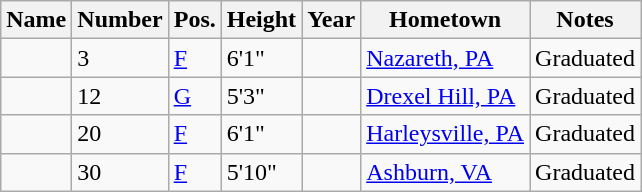<table class="wikitable sortable" border="1">
<tr>
<th>Name</th>
<th>Number</th>
<th>Pos.</th>
<th>Height</th>
<th>Year</th>
<th>Hometown</th>
<th class="unsortable">Notes</th>
</tr>
<tr>
<td></td>
<td>3</td>
<td><a href='#'>F</a></td>
<td>6'1"</td>
<td></td>
<td><a href='#'>Nazareth, PA</a></td>
<td>Graduated</td>
</tr>
<tr>
<td></td>
<td>12</td>
<td><a href='#'>G</a></td>
<td>5'3"</td>
<td></td>
<td><a href='#'>Drexel Hill, PA</a></td>
<td>Graduated</td>
</tr>
<tr>
<td></td>
<td>20</td>
<td><a href='#'>F</a></td>
<td>6'1"</td>
<td></td>
<td><a href='#'>Harleysville, PA</a></td>
<td>Graduated</td>
</tr>
<tr>
<td></td>
<td>30</td>
<td><a href='#'>F</a></td>
<td>5'10"</td>
<td></td>
<td><a href='#'>Ashburn, VA</a></td>
<td>Graduated</td>
</tr>
</table>
